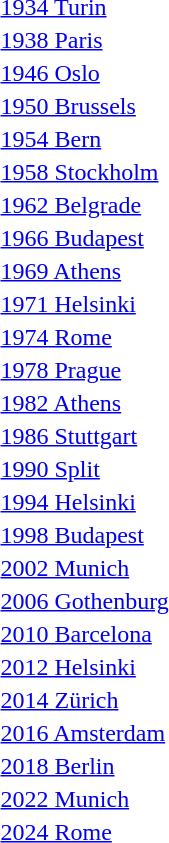<table>
<tr>
<td><a href='#'>1934 Turin</a><br></td>
<td></td>
<td></td>
<td></td>
</tr>
<tr>
<td><a href='#'>1938 Paris</a><br></td>
<td></td>
<td></td>
<td></td>
</tr>
<tr>
<td><a href='#'>1946 Oslo</a><br></td>
<td></td>
<td></td>
<td></td>
</tr>
<tr>
<td><a href='#'>1950 Brussels</a><br></td>
<td></td>
<td></td>
<td></td>
</tr>
<tr>
<td><a href='#'>1954 Bern</a><br></td>
<td></td>
<td></td>
<td></td>
</tr>
<tr>
<td><a href='#'>1958 Stockholm</a><br></td>
<td></td>
<td></td>
<td></td>
</tr>
<tr>
<td><a href='#'>1962 Belgrade</a><br></td>
<td></td>
<td></td>
<td></td>
</tr>
<tr>
<td><a href='#'>1966 Budapest</a><br></td>
<td></td>
<td></td>
<td></td>
</tr>
<tr>
<td><a href='#'>1969 Athens</a><br></td>
<td></td>
<td></td>
<td></td>
</tr>
<tr>
<td><a href='#'>1971 Helsinki</a><br></td>
<td></td>
<td></td>
<td></td>
</tr>
<tr>
<td><a href='#'>1974 Rome</a><br></td>
<td></td>
<td></td>
<td></td>
</tr>
<tr>
<td><a href='#'>1978 Prague</a><br></td>
<td></td>
<td></td>
<td></td>
</tr>
<tr>
<td><a href='#'>1982 Athens</a><br></td>
<td></td>
<td></td>
<td></td>
</tr>
<tr>
<td><a href='#'>1986 Stuttgart</a><br></td>
<td></td>
<td></td>
<td></td>
</tr>
<tr>
<td><a href='#'>1990 Split</a><br></td>
<td></td>
<td></td>
<td></td>
</tr>
<tr>
<td><a href='#'>1994 Helsinki</a><br></td>
<td></td>
<td></td>
<td></td>
</tr>
<tr>
<td><a href='#'>1998 Budapest</a><br></td>
<td></td>
<td></td>
<td></td>
</tr>
<tr>
<td><a href='#'>2002 Munich</a><br></td>
<td></td>
<td></td>
<td></td>
</tr>
<tr>
<td><a href='#'>2006 Gothenburg</a><br></td>
<td></td>
<td></td>
<td></td>
</tr>
<tr>
<td><a href='#'>2010 Barcelona</a><br></td>
<td></td>
<td></td>
<td></td>
</tr>
<tr>
<td><a href='#'>2012 Helsinki</a><br></td>
<td></td>
<td></td>
<td></td>
</tr>
<tr>
<td><a href='#'>2014 Zürich</a><br></td>
<td></td>
<td></td>
<td></td>
</tr>
<tr>
<td><a href='#'>2016 Amsterdam</a><br></td>
<td></td>
<td></td>
<td></td>
</tr>
<tr>
<td><a href='#'>2018 Berlin</a><br></td>
<td></td>
<td></td>
<td></td>
</tr>
<tr>
<td><a href='#'>2022 Munich</a><br></td>
<td></td>
<td></td>
<td></td>
</tr>
<tr>
<td><a href='#'>2024 Rome</a><br></td>
<td></td>
<td></td>
<td></td>
</tr>
</table>
